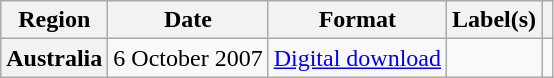<table class="wikitable plainrowheaders">
<tr>
<th>Region</th>
<th>Date</th>
<th>Format</th>
<th>Label(s)</th>
<th></th>
</tr>
<tr>
<th scope="row">Australia</th>
<td>6 October 2007</td>
<td><a href='#'>Digital download</a></td>
<td></td>
<td align="center"></td>
</tr>
</table>
